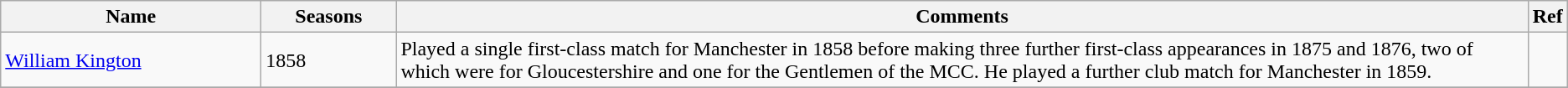<table class="wikitable">
<tr>
<th style="width:200px">Name</th>
<th style="width: 100px">Seasons</th>
<th>Comments</th>
<th>Ref</th>
</tr>
<tr>
<td><a href='#'>William Kington</a></td>
<td>1858</td>
<td>Played a single first-class match for Manchester in 1858 before making three further first-class appearances in 1875 and 1876, two of which were for Gloucestershire and one for the Gentlemen of the MCC. He played a further club match for Manchester in 1859.</td>
<td></td>
</tr>
<tr>
</tr>
</table>
